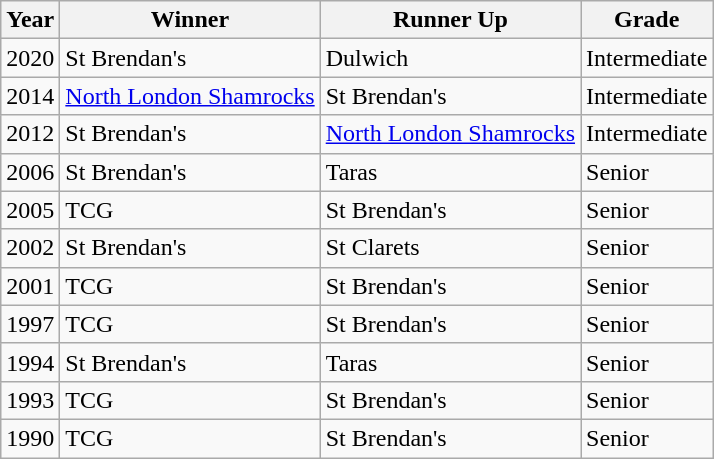<table class="wikitable">
<tr>
<th>Year</th>
<th>Winner</th>
<th>Runner Up</th>
<th>Grade</th>
</tr>
<tr>
<td>2020</td>
<td>St Brendan's</td>
<td>Dulwich</td>
<td>Intermediate</td>
</tr>
<tr>
<td>2014</td>
<td><a href='#'>North London Shamrocks</a></td>
<td>St Brendan's</td>
<td>Intermediate</td>
</tr>
<tr>
<td>2012</td>
<td>St Brendan's</td>
<td><a href='#'>North London Shamrocks</a></td>
<td>Intermediate</td>
</tr>
<tr>
<td>2006</td>
<td>St Brendan's</td>
<td>Taras</td>
<td>Senior</td>
</tr>
<tr>
<td>2005</td>
<td>TCG</td>
<td>St Brendan's</td>
<td>Senior</td>
</tr>
<tr>
<td>2002</td>
<td>St Brendan's</td>
<td>St Clarets</td>
<td>Senior</td>
</tr>
<tr>
<td>2001</td>
<td>TCG</td>
<td>St Brendan's</td>
<td>Senior</td>
</tr>
<tr>
<td>1997</td>
<td>TCG</td>
<td>St Brendan's</td>
<td>Senior</td>
</tr>
<tr>
<td>1994</td>
<td>St Brendan's</td>
<td>Taras</td>
<td>Senior</td>
</tr>
<tr>
<td>1993</td>
<td>TCG</td>
<td>St Brendan's</td>
<td>Senior</td>
</tr>
<tr>
<td>1990</td>
<td>TCG</td>
<td>St Brendan's</td>
<td>Senior</td>
</tr>
</table>
